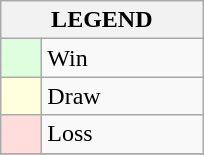<table class="wikitable">
<tr>
<th colspan="2">LEGEND</th>
</tr>
<tr>
<td style="background:#ddffdd;" width=20> </td>
<td width=100>Win</td>
</tr>
<tr>
<td style="background:#ffffdd"  width=20> </td>
<td width=100>Draw</td>
</tr>
<tr>
<td style="background:#ffdddd;" width=20> </td>
<td width=100>Loss</td>
</tr>
<tr>
</tr>
</table>
